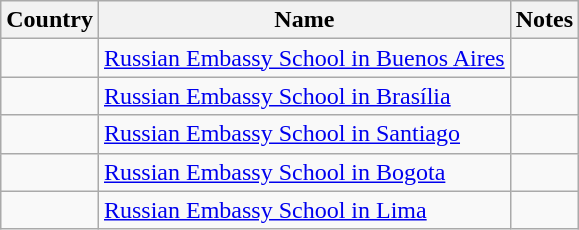<table class="wikitable">
<tr>
<th>Country</th>
<th>Name</th>
<th>Notes</th>
</tr>
<tr>
<td></td>
<td><a href='#'>Russian Embassy School in Buenos Aires</a></td>
<td></td>
</tr>
<tr>
<td></td>
<td><a href='#'>Russian Embassy School in Brasília</a></td>
<td></td>
</tr>
<tr>
<td></td>
<td><a href='#'>Russian Embassy School in Santiago</a></td>
<td></td>
</tr>
<tr>
<td></td>
<td><a href='#'>Russian Embassy School in Bogota</a></td>
<td></td>
</tr>
<tr>
<td></td>
<td><a href='#'>Russian Embassy School in Lima</a></td>
<td></td>
</tr>
</table>
